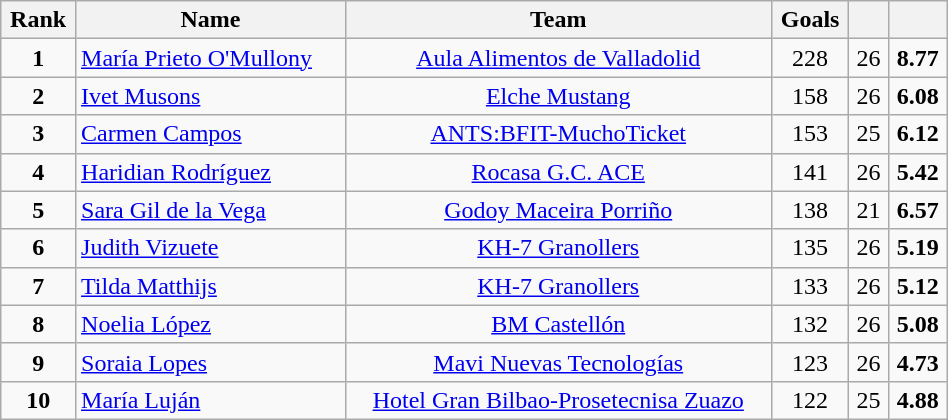<table class="wikitable" style="width:50%;">
<tr>
<th>Rank</th>
<th>Name</th>
<th>Team</th>
<th>Goals</th>
<th></th>
<th></th>
</tr>
<tr align=center>
<td><strong>1</strong></td>
<td align=left> <a href='#'>María Prieto O'Mullony</a></td>
<td><a href='#'>Aula Alimentos de Valladolid</a></td>
<td>228</td>
<td>26</td>
<td><strong>8.77</strong></td>
</tr>
<tr align=center>
<td><strong>2</strong></td>
<td align=left> <a href='#'>Ivet Musons</a></td>
<td><a href='#'>Elche Mustang</a></td>
<td>158</td>
<td>26</td>
<td><strong>6.08</strong></td>
</tr>
<tr align=center>
<td><strong>3</strong></td>
<td align=left> <a href='#'>Carmen Campos</a></td>
<td><a href='#'>ANTS:BFIT-MuchoTicket</a></td>
<td>153</td>
<td>25</td>
<td><strong>6.12</strong></td>
</tr>
<tr align=center>
<td><strong>4</strong></td>
<td align=left> <a href='#'>Haridian Rodríguez</a></td>
<td><a href='#'>Rocasa G.C. ACE</a></td>
<td>141</td>
<td>26</td>
<td><strong>5.42</strong></td>
</tr>
<tr align=center>
<td><strong>5</strong></td>
<td align=left> <a href='#'>Sara Gil de la Vega</a></td>
<td><a href='#'>Godoy Maceira Porriño</a></td>
<td>138</td>
<td>21</td>
<td><strong>6.57</strong></td>
</tr>
<tr align=center>
<td><strong>6</strong></td>
<td align=left> <a href='#'>Judith Vizuete</a></td>
<td><a href='#'>KH-7 Granollers</a></td>
<td>135</td>
<td>26</td>
<td><strong>5.19</strong></td>
</tr>
<tr align=center>
<td><strong>7</strong></td>
<td align=left> <a href='#'>Tilda Matthijs</a></td>
<td><a href='#'>KH-7 Granollers</a></td>
<td>133</td>
<td>26</td>
<td><strong>5.12</strong></td>
</tr>
<tr align=center>
<td><strong>8</strong></td>
<td align=left> <a href='#'>Noelia López</a></td>
<td><a href='#'>BM Castellón</a></td>
<td>132</td>
<td>26</td>
<td><strong>5.08</strong></td>
</tr>
<tr align=center>
<td><strong>9</strong></td>
<td align=left> <a href='#'>Soraia Lopes</a></td>
<td><a href='#'>Mavi Nuevas Tecnologías</a></td>
<td>123</td>
<td>26</td>
<td><strong>4.73</strong></td>
</tr>
<tr align=center>
<td><strong>10</strong></td>
<td align=left> <a href='#'>María Luján</a></td>
<td><a href='#'>Hotel Gran Bilbao-Prosetecnisa Zuazo</a></td>
<td>122</td>
<td>25</td>
<td><strong>4.88</strong></td>
</tr>
</table>
